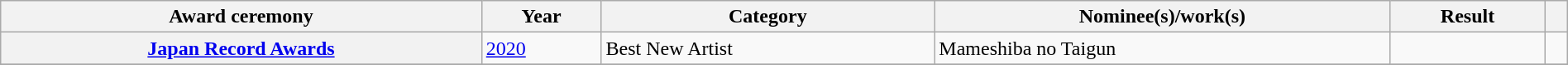<table class="wikitable plainrowheaders" style="width: 100%;" style="text-align:center;">
<tr>
<th scope="col">Award ceremony</th>
<th scope="col">Year</th>
<th scope="col">Category</th>
<th scope="col">Nominee(s)/work(s)</th>
<th scope="col">Result</th>
<th scope="col" class="unsortable"></th>
</tr>
<tr>
<th scope="row"><a href='#'>Japan Record Awards</a></th>
<td><a href='#'>2020</a></td>
<td>Best New Artist</td>
<td>Mameshiba no Taigun</td>
<td></td>
<td></td>
</tr>
<tr>
</tr>
</table>
